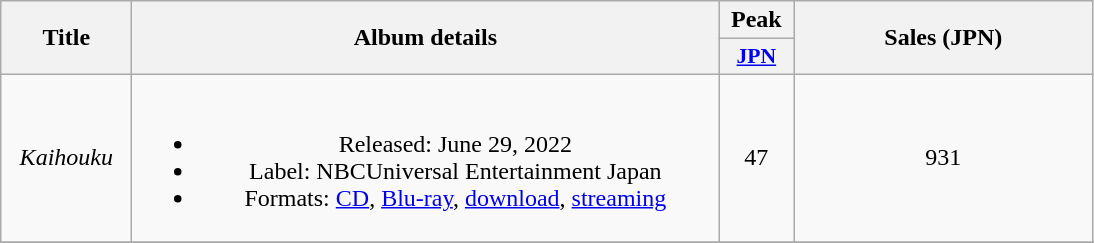<table class="wikitable plainrowheaders" style="text-align:center;">
<tr>
<th scope="col" rowspan="2" style="width:5em;">Title</th>
<th scope="col" rowspan="2" style="width:24em;">Album details</th>
<th scope="col">Peak</th>
<th scope="col" rowspan="2" style="width:12em;">Sales (JPN)</th>
</tr>
<tr>
<th scope="col" style="width:3em;font-size:90%;"><a href='#'>JPN</a><br></th>
</tr>
<tr>
<td scope="row"><em>Kaihouku</em></td>
<td><br><ul><li>Released: June 29, 2022</li><li>Label: NBCUniversal Entertainment Japan</li><li>Formats: <a href='#'>CD</a>, <a href='#'>Blu-ray</a>, <a href='#'>download</a>, <a href='#'>streaming</a></li></ul></td>
<td>47</td>
<td>931</td>
</tr>
<tr>
</tr>
</table>
